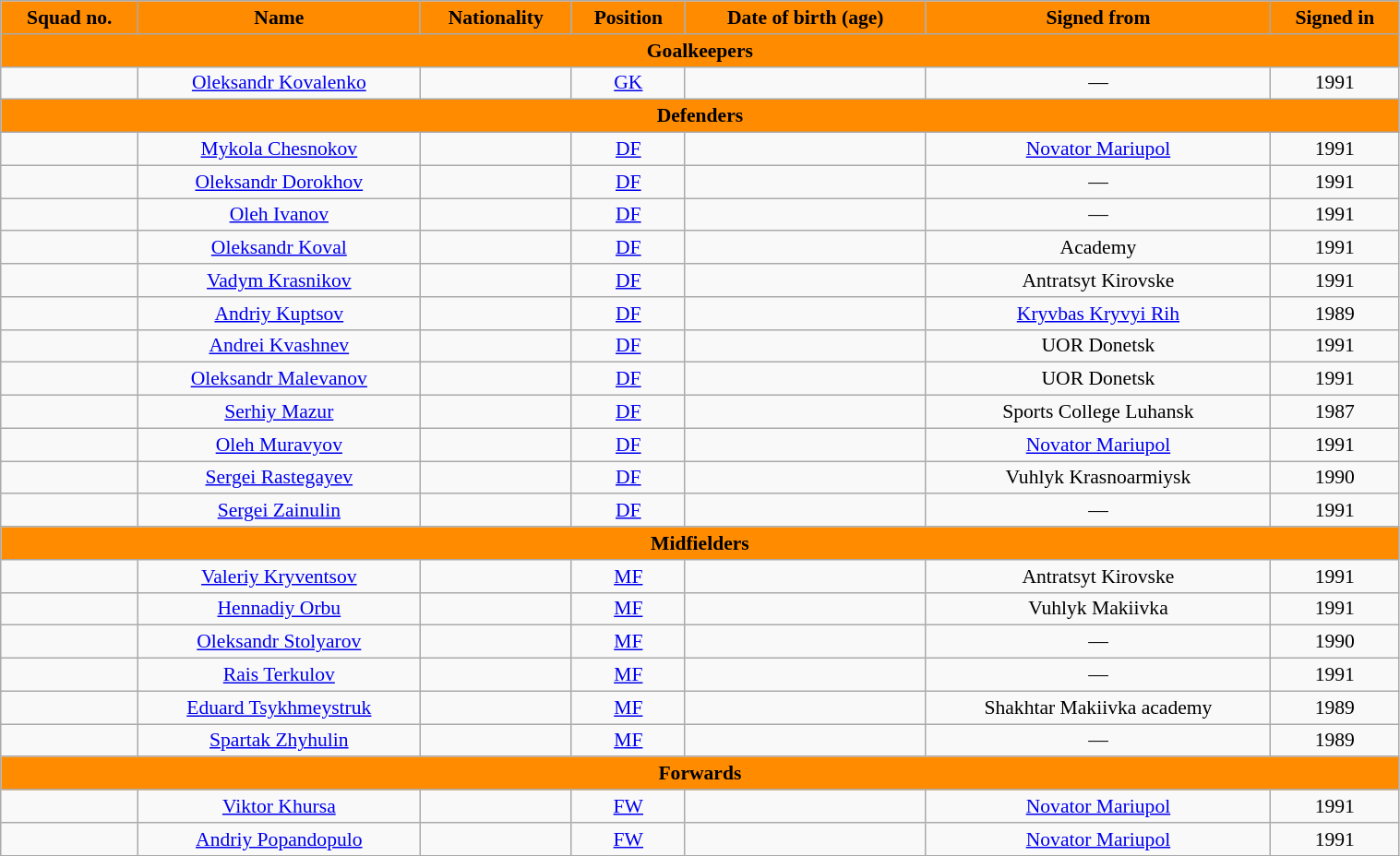<table class="wikitable" style="text-align:center; font-size:90%; width:80%">
<tr>
<th style="background:darkorange; color:black; text-align:center">Squad no.</th>
<th style="background:darkorange; color:black; text-align:center">Name</th>
<th style="background:darkorange; color:black; text-align:center">Nationality</th>
<th style="background:darkorange; color:black; text-align:center">Position</th>
<th style="background:darkorange; color:black; text-align:center">Date of birth (age)</th>
<th style="background:darkorange; color:#000000; text-align:center;">Signed from</th>
<th style="background:darkorange; color:#000000; text-align:center;">Signed in</th>
</tr>
<tr>
<th colspan="7" style="background:darkorange; color:black; bordercolor=red; text-align:center">Goalkeepers</th>
</tr>
<tr>
<td></td>
<td><a href='#'>Oleksandr Kovalenko</a></td>
<td></td>
<td><a href='#'>GK</a></td>
<td></td>
<td>—</td>
<td>1991</td>
</tr>
<tr>
<th colspan="7" style="background:darkorange; color:black; text-align:center">Defenders</th>
</tr>
<tr>
<td></td>
<td><a href='#'>Mykola Chesnokov</a></td>
<td></td>
<td><a href='#'>DF</a></td>
<td></td>
<td><a href='#'>Novator Mariupol</a></td>
<td>1991</td>
</tr>
<tr>
<td></td>
<td><a href='#'>Oleksandr Dorokhov</a></td>
<td></td>
<td><a href='#'>DF</a></td>
<td></td>
<td>—</td>
<td>1991</td>
</tr>
<tr>
<td></td>
<td><a href='#'>Oleh Ivanov</a></td>
<td></td>
<td><a href='#'>DF</a></td>
<td></td>
<td>—</td>
<td>1991</td>
</tr>
<tr>
<td></td>
<td><a href='#'>Oleksandr Koval</a></td>
<td></td>
<td><a href='#'>DF</a></td>
<td></td>
<td>Academy</td>
<td>1991</td>
</tr>
<tr>
<td></td>
<td><a href='#'>Vadym Krasnikov</a></td>
<td></td>
<td><a href='#'>DF</a></td>
<td></td>
<td>Antratsyt Kirovske</td>
<td>1991</td>
</tr>
<tr>
<td></td>
<td><a href='#'>Andriy Kuptsov</a></td>
<td></td>
<td><a href='#'>DF</a></td>
<td></td>
<td><a href='#'>Kryvbas Kryvyi Rih</a></td>
<td>1989</td>
</tr>
<tr>
<td></td>
<td><a href='#'>Andrei Kvashnev</a></td>
<td></td>
<td><a href='#'>DF</a></td>
<td></td>
<td>UOR Donetsk</td>
<td>1991</td>
</tr>
<tr>
<td></td>
<td><a href='#'>Oleksandr Malevanov</a></td>
<td></td>
<td><a href='#'>DF</a></td>
<td></td>
<td>UOR Donetsk</td>
<td>1991</td>
</tr>
<tr>
<td></td>
<td><a href='#'>Serhiy Mazur</a></td>
<td></td>
<td><a href='#'>DF</a></td>
<td></td>
<td>Sports College Luhansk</td>
<td>1987</td>
</tr>
<tr>
<td></td>
<td><a href='#'>Oleh Muravyov</a></td>
<td></td>
<td><a href='#'>DF</a></td>
<td></td>
<td><a href='#'>Novator Mariupol</a></td>
<td>1991</td>
</tr>
<tr>
<td></td>
<td><a href='#'>Sergei Rastegayev</a></td>
<td></td>
<td><a href='#'>DF</a></td>
<td></td>
<td>Vuhlyk Krasnoarmiysk</td>
<td>1990</td>
</tr>
<tr>
<td></td>
<td><a href='#'>Sergei Zainulin</a></td>
<td></td>
<td><a href='#'>DF</a></td>
<td></td>
<td>—</td>
<td>1991</td>
</tr>
<tr>
<th colspan="7" style="background:darkorange; color:black; text-align:center">Midfielders</th>
</tr>
<tr>
<td></td>
<td><a href='#'>Valeriy Kryventsov</a></td>
<td></td>
<td><a href='#'>MF</a></td>
<td></td>
<td>Antratsyt Kirovske</td>
<td>1991</td>
</tr>
<tr>
<td></td>
<td><a href='#'>Hennadiy Orbu</a></td>
<td></td>
<td><a href='#'>MF</a></td>
<td></td>
<td>Vuhlyk Makiivka</td>
<td>1991</td>
</tr>
<tr>
<td></td>
<td><a href='#'>Oleksandr Stolyarov</a></td>
<td></td>
<td><a href='#'>MF</a></td>
<td></td>
<td>—</td>
<td>1990</td>
</tr>
<tr>
<td></td>
<td><a href='#'>Rais Terkulov</a></td>
<td></td>
<td><a href='#'>MF</a></td>
<td></td>
<td>—</td>
<td>1991</td>
</tr>
<tr>
<td></td>
<td><a href='#'>Eduard Tsykhmeystruk</a></td>
<td></td>
<td><a href='#'>MF</a></td>
<td></td>
<td>Shakhtar Makiivka academy</td>
<td>1989</td>
</tr>
<tr>
<td></td>
<td><a href='#'>Spartak Zhyhulin</a></td>
<td></td>
<td><a href='#'>MF</a></td>
<td></td>
<td>—</td>
<td>1989</td>
</tr>
<tr>
<th colspan="7" style="background:darkorange; color:black; text-align:center">Forwards</th>
</tr>
<tr>
<td></td>
<td><a href='#'>Viktor Khursa</a></td>
<td></td>
<td><a href='#'>FW</a></td>
<td></td>
<td><a href='#'>Novator Mariupol</a></td>
<td>1991</td>
</tr>
<tr>
<td></td>
<td><a href='#'>Andriy Popandopulo</a></td>
<td></td>
<td><a href='#'>FW</a></td>
<td></td>
<td><a href='#'>Novator Mariupol</a></td>
<td>1991</td>
</tr>
<tr>
</tr>
</table>
